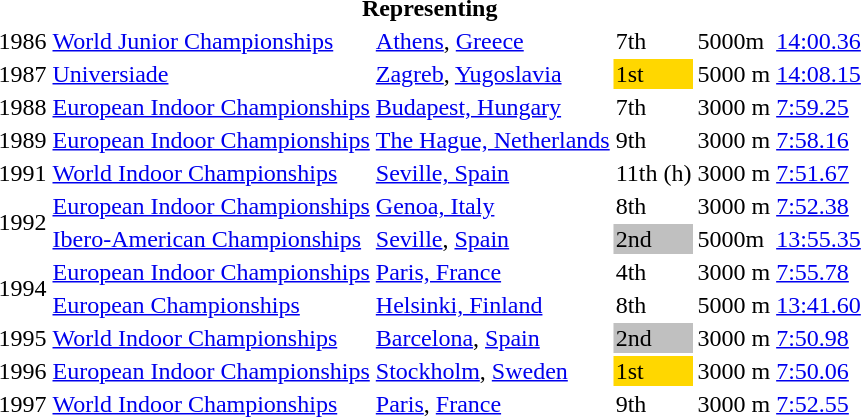<table>
<tr>
<th colspan="6">Representing </th>
</tr>
<tr>
<td>1986</td>
<td><a href='#'>World Junior Championships</a></td>
<td><a href='#'>Athens</a>, <a href='#'>Greece</a></td>
<td>7th</td>
<td>5000m</td>
<td><a href='#'>14:00.36</a></td>
</tr>
<tr>
<td>1987</td>
<td><a href='#'>Universiade</a></td>
<td><a href='#'>Zagreb</a>, <a href='#'>Yugoslavia</a></td>
<td bgcolor="gold">1st</td>
<td>5000 m</td>
<td><a href='#'>14:08.15</a></td>
</tr>
<tr>
<td>1988</td>
<td><a href='#'>European Indoor Championships</a></td>
<td><a href='#'>Budapest, Hungary</a></td>
<td>7th</td>
<td>3000 m</td>
<td><a href='#'>7:59.25</a></td>
</tr>
<tr>
<td>1989</td>
<td><a href='#'>European Indoor Championships</a></td>
<td><a href='#'>The Hague, Netherlands</a></td>
<td>9th</td>
<td>3000 m</td>
<td><a href='#'>7:58.16</a></td>
</tr>
<tr>
<td>1991</td>
<td><a href='#'>World Indoor Championships</a></td>
<td><a href='#'>Seville, Spain</a></td>
<td>11th (h)</td>
<td>3000 m</td>
<td><a href='#'>7:51.67</a></td>
</tr>
<tr>
<td rowspan=2>1992</td>
<td><a href='#'>European Indoor Championships</a></td>
<td><a href='#'>Genoa, Italy</a></td>
<td>8th</td>
<td>3000 m</td>
<td><a href='#'>7:52.38</a></td>
</tr>
<tr>
<td><a href='#'>Ibero-American Championships</a></td>
<td><a href='#'>Seville</a>, <a href='#'>Spain</a></td>
<td bgcolor=silver>2nd</td>
<td>5000m</td>
<td><a href='#'>13:55.35</a></td>
</tr>
<tr>
<td rowspan=2>1994</td>
<td><a href='#'>European Indoor Championships</a></td>
<td><a href='#'>Paris, France</a></td>
<td>4th</td>
<td>3000 m</td>
<td><a href='#'>7:55.78</a></td>
</tr>
<tr>
<td><a href='#'>European Championships</a></td>
<td><a href='#'>Helsinki, Finland</a></td>
<td>8th</td>
<td>5000 m</td>
<td><a href='#'>13:41.60</a></td>
</tr>
<tr>
<td>1995</td>
<td><a href='#'>World Indoor Championships</a></td>
<td><a href='#'>Barcelona</a>, <a href='#'>Spain</a></td>
<td bgcolor="silver">2nd</td>
<td>3000 m</td>
<td><a href='#'>7:50.98</a></td>
</tr>
<tr>
<td>1996</td>
<td><a href='#'>European Indoor Championships</a></td>
<td><a href='#'>Stockholm</a>, <a href='#'>Sweden</a></td>
<td bgcolor="gold">1st</td>
<td>3000 m</td>
<td><a href='#'>7:50.06</a></td>
</tr>
<tr>
<td>1997</td>
<td><a href='#'>World Indoor Championships</a></td>
<td><a href='#'>Paris</a>, <a href='#'>France</a></td>
<td>9th</td>
<td>3000 m</td>
<td><a href='#'>7:52.55</a></td>
</tr>
</table>
